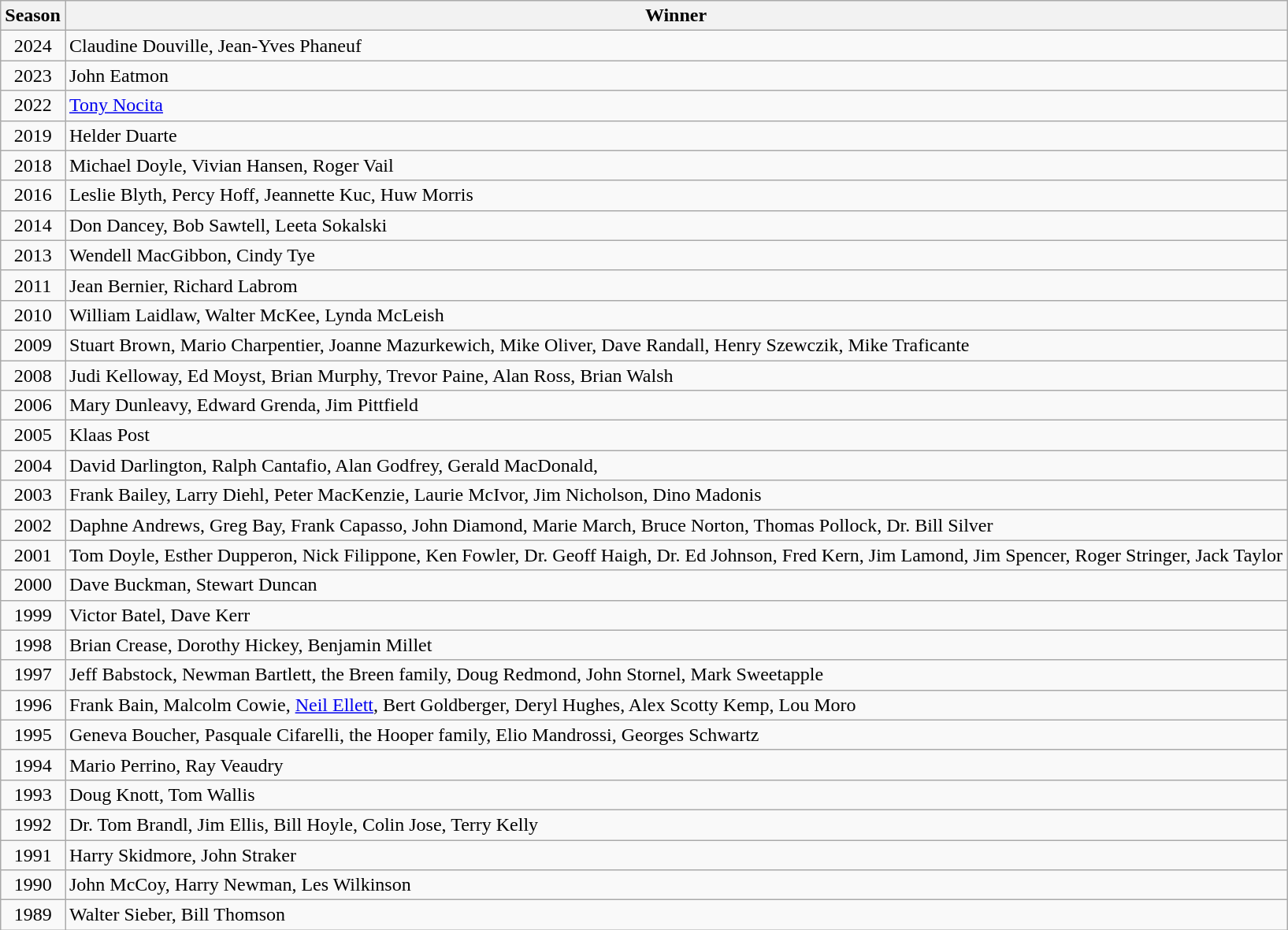<table class='wikitable'>
<tr>
<th>Season</th>
<th>Winner</th>
</tr>
<tr>
<td align="center">2024</td>
<td>Claudine Douville, Jean-Yves Phaneuf</td>
</tr>
<tr>
<td align=center>2023</td>
<td>John Eatmon</td>
</tr>
<tr>
<td align=center>2022</td>
<td><a href='#'>Tony Nocita</a></td>
</tr>
<tr>
<td align=center>2019</td>
<td>Helder Duarte</td>
</tr>
<tr>
<td align=center>2018</td>
<td>Michael Doyle, Vivian Hansen, Roger Vail</td>
</tr>
<tr>
<td align=center>2016</td>
<td>Leslie Blyth, Percy Hoff, Jeannette Kuc, Huw Morris</td>
</tr>
<tr>
<td align=center>2014</td>
<td>Don Dancey, Bob Sawtell, Leeta Sokalski</td>
</tr>
<tr>
<td align=center>2013</td>
<td>Wendell MacGibbon, Cindy Tye</td>
</tr>
<tr>
<td align=center>2011</td>
<td>Jean Bernier, Richard Labrom</td>
</tr>
<tr>
<td align=center>2010</td>
<td>William Laidlaw, Walter McKee, Lynda McLeish</td>
</tr>
<tr>
<td align=center>2009</td>
<td>Stuart Brown, Mario Charpentier, Joanne Mazurkewich, Mike Oliver, Dave Randall, Henry Szewczik, Mike Traficante</td>
</tr>
<tr>
<td align=center>2008</td>
<td>Judi Kelloway, Ed Moyst, Brian Murphy, Trevor Paine, Alan Ross, Brian Walsh</td>
</tr>
<tr>
<td align=center>2006</td>
<td>Mary Dunleavy, Edward Grenda, Jim Pittfield</td>
</tr>
<tr>
<td align=center>2005</td>
<td>Klaas Post</td>
</tr>
<tr>
<td align=center>2004</td>
<td>David Darlington, Ralph Cantafio, Alan Godfrey, Gerald MacDonald,</td>
</tr>
<tr>
<td align=center>2003</td>
<td>Frank Bailey, Larry Diehl, Peter MacKenzie, Laurie McIvor, Jim Nicholson, Dino Madonis</td>
</tr>
<tr>
<td align=center>2002</td>
<td>Daphne Andrews, Greg Bay, Frank Capasso, John Diamond, Marie March, Bruce Norton, Thomas Pollock, Dr. Bill Silver</td>
</tr>
<tr>
<td align=center>2001</td>
<td>Tom Doyle, Esther Dupperon, Nick Filippone, Ken Fowler, Dr. Geoff Haigh, Dr. Ed Johnson, Fred Kern, Jim Lamond, Jim Spencer, Roger Stringer, Jack Taylor</td>
</tr>
<tr>
<td align=center>2000</td>
<td>Dave Buckman, Stewart Duncan</td>
</tr>
<tr>
<td align=center>1999</td>
<td>Victor Batel, Dave Kerr</td>
</tr>
<tr>
<td align=center>1998</td>
<td>Brian Crease, Dorothy Hickey, Benjamin Millet</td>
</tr>
<tr>
<td align=center>1997</td>
<td>Jeff Babstock, Newman Bartlett, the Breen family, Doug Redmond, John Stornel, Mark Sweetapple</td>
</tr>
<tr>
<td align=center>1996</td>
<td>Frank Bain, Malcolm Cowie, <a href='#'>Neil Ellett</a>, Bert Goldberger, Deryl Hughes, Alex Scotty Kemp, Lou Moro</td>
</tr>
<tr>
<td align=center>1995</td>
<td>Geneva Boucher, Pasquale Cifarelli, the Hooper family, Elio Mandrossi, Georges Schwartz</td>
</tr>
<tr>
<td align=center>1994</td>
<td>Mario Perrino, Ray Veaudry</td>
</tr>
<tr>
<td align=center>1993</td>
<td>Doug Knott, Tom Wallis</td>
</tr>
<tr>
<td align=center>1992</td>
<td>Dr. Tom Brandl, Jim Ellis, Bill Hoyle, Colin Jose, Terry Kelly</td>
</tr>
<tr>
<td align=center>1991</td>
<td>Harry Skidmore, John Straker</td>
</tr>
<tr>
<td align=center>1990</td>
<td>John McCoy, Harry Newman, Les Wilkinson</td>
</tr>
<tr>
<td align=center>1989</td>
<td>Walter Sieber, Bill Thomson</td>
</tr>
</table>
